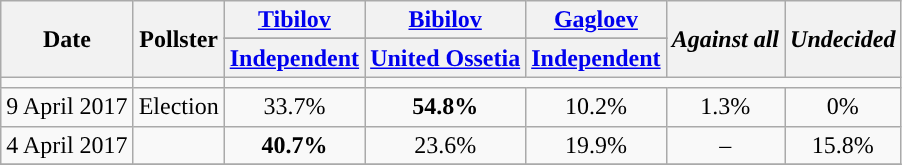<table class=wikitable style=text-align:center>
<tr>
<th rowspan="3">Date</th>
<th rowspan="3">Pollster</th>
<th><a href='#'>Tibilov</a></th>
<th><a href='#'>Bibilov</a></th>
<th><a href='#'>Gagloev</a></th>
<th rowspan="3"><em>Against all</em></th>
<th rowspan="3"><em>Undecided</em></th>
</tr>
<tr>
</tr>
<tr>
<th><a href='#'>Independent</a></th>
<th><a href='#'>United Ossetia</a></th>
<th><a href='#'>Independent</a></th>
</tr>
<tr>
<td style="background:"></td>
<td style="background:"></td>
<td style="background:"></td>
</tr>
<tr>
<td>9 April 2017</td>
<td>Election</td>
<td>33.7%</td>
<td style="background:"><strong>54.8%</strong></td>
<td>10.2%</td>
<td>1.3%</td>
<td>0%</td>
</tr>
<tr>
<td>4 April 2017</td>
<td></td>
<td style="background:"><strong>40.7%</strong></td>
<td>23.6%</td>
<td>19.9%</td>
<td>–</td>
<td>15.8%</td>
</tr>
<tr>
</tr>
</table>
